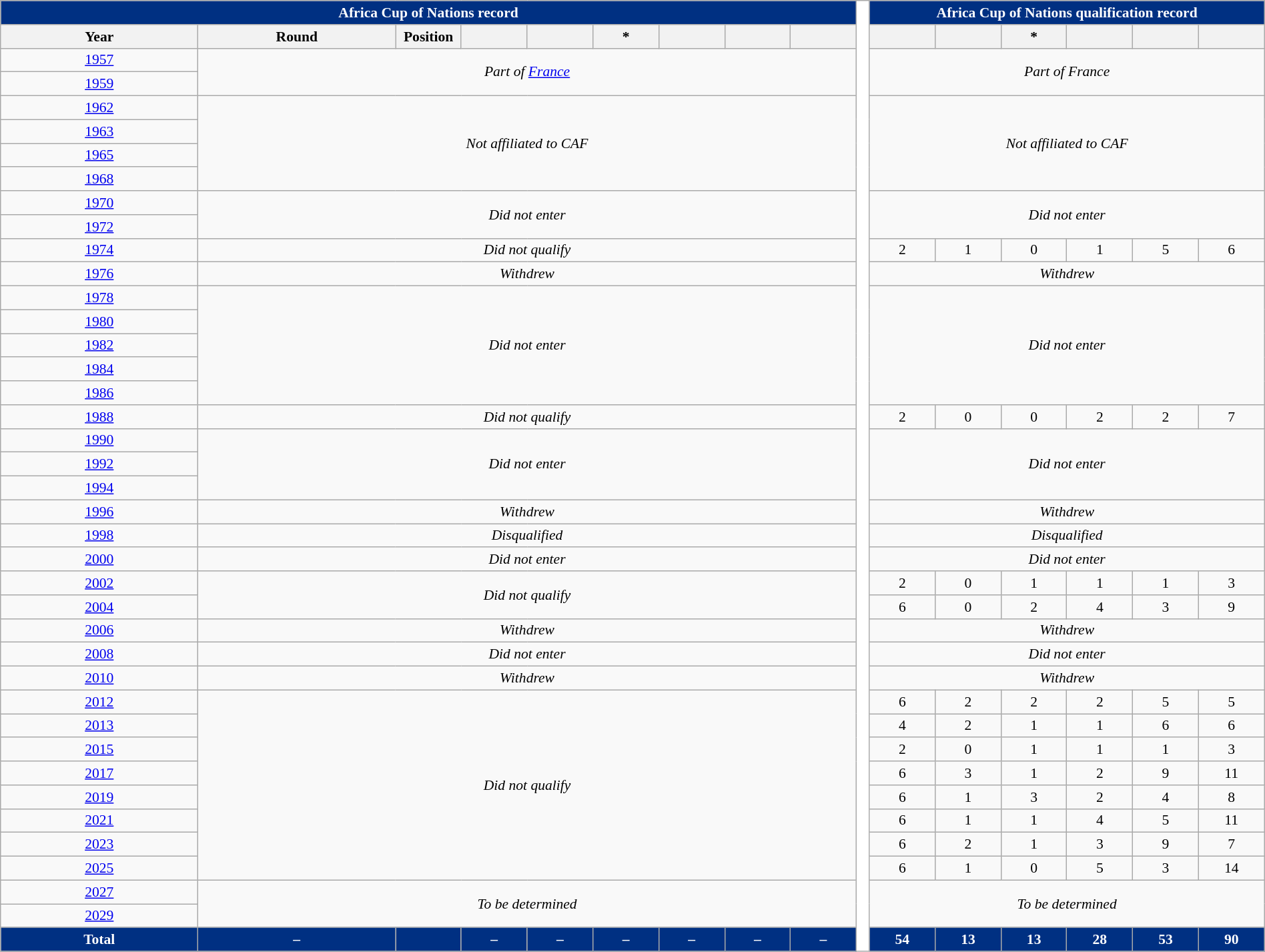<table class="wikitable" style="font-size:90%; text-align:center;" width="100%">
<tr>
<th colspan="9" style="color:white; background:#003082;">Africa Cup of Nations <strong>record</strong></th>
<th rowspan="41" style="width:1%;background:white"></th>
<th colspan="6" style="color:white; background:#003082;">Africa Cup of Nations qualification <strong>record</strong></th>
</tr>
<tr>
<th width="15%">Year</th>
<th width="15%">Round</th>
<th width="5%">Position</th>
<th width="5%"></th>
<th width="5%"></th>
<th width="5%">*</th>
<th width="5%"></th>
<th width="5%"></th>
<th width="5%"></th>
<th width="5%"></th>
<th width="5%"></th>
<th width="5%">*</th>
<th width="5%"></th>
<th width="5%"></th>
<th width="5%"></th>
</tr>
<tr>
<td> <a href='#'>1957</a></td>
<td colspan="8" rowspan="2"><em>Part of <a href='#'>France</a></em></td>
<td colspan="6" rowspan="2"><em>Part of France</em></td>
</tr>
<tr>
<td> <a href='#'>1959</a></td>
</tr>
<tr>
<td> <a href='#'>1962</a></td>
<td colspan="8" rowspan="4"><em>Not affiliated to CAF</em></td>
<td colspan="6" rowspan="4"><em>Not affiliated to CAF</em></td>
</tr>
<tr>
<td> <a href='#'>1963</a></td>
</tr>
<tr>
<td> <a href='#'>1965</a></td>
</tr>
<tr>
<td> <a href='#'>1968</a></td>
</tr>
<tr>
<td> <a href='#'>1970</a></td>
<td colspan="8" rowspan="2"><em>Did not enter</em></td>
<td colspan="6" rowspan="2"><em>Did not enter</em></td>
</tr>
<tr>
<td> <a href='#'>1972</a></td>
</tr>
<tr>
<td> <a href='#'>1974</a></td>
<td colspan="8"><em>Did not qualify</em></td>
<td>2</td>
<td>1</td>
<td>0</td>
<td>1</td>
<td>5</td>
<td>6</td>
</tr>
<tr>
<td> <a href='#'>1976</a></td>
<td colspan="8"><em>Withdrew</em></td>
<td colspan="6"><em>Withdrew</em></td>
</tr>
<tr>
<td> <a href='#'>1978</a></td>
<td colspan="8" rowspan="5"><em>Did not enter</em></td>
<td colspan="6" rowspan="5"><em>Did not enter</em></td>
</tr>
<tr>
<td> <a href='#'>1980</a></td>
</tr>
<tr>
<td> <a href='#'>1982</a></td>
</tr>
<tr>
<td> <a href='#'>1984</a></td>
</tr>
<tr>
<td> <a href='#'>1986</a></td>
</tr>
<tr>
<td> <a href='#'>1988</a></td>
<td colspan="8"><em>Did not qualify</em></td>
<td>2</td>
<td>0</td>
<td>0</td>
<td>2</td>
<td>2</td>
<td>7</td>
</tr>
<tr>
<td> <a href='#'>1990</a></td>
<td colspan="8" rowspan="3"><em>Did not enter</em></td>
<td colspan="6" rowspan="3"><em>Did not enter</em></td>
</tr>
<tr>
<td> <a href='#'>1992</a></td>
</tr>
<tr>
<td> <a href='#'>1994</a></td>
</tr>
<tr>
<td> <a href='#'>1996</a></td>
<td colspan="8"><em>Withdrew</em></td>
<td colspan="6"><em>Withdrew</em></td>
</tr>
<tr>
<td> <a href='#'>1998</a></td>
<td colspan="8"><em>Disqualified</em></td>
<td colspan="6"><em>Disqualified</em></td>
</tr>
<tr>
<td>  <a href='#'>2000</a></td>
<td colspan="8"><em>Did not enter</em></td>
<td colspan="6"><em>Did not enter</em></td>
</tr>
<tr>
<td> <a href='#'>2002</a></td>
<td colspan="8" rowspan="2"><em>Did not qualify</em></td>
<td>2</td>
<td>0</td>
<td>1</td>
<td>1</td>
<td>1</td>
<td>3</td>
</tr>
<tr>
<td> <a href='#'>2004</a></td>
<td>6</td>
<td>0</td>
<td>2</td>
<td>4</td>
<td>3</td>
<td>9</td>
</tr>
<tr>
<td> <a href='#'>2006</a></td>
<td colspan="8"><em>Withdrew</em></td>
<td colspan="6"><em>Withdrew</em></td>
</tr>
<tr>
<td> <a href='#'>2008</a></td>
<td colspan="8"><em>Did not enter</em></td>
<td colspan="6"><em>Did not enter</em></td>
</tr>
<tr>
<td> <a href='#'>2010</a></td>
<td colspan="8"><em>Withdrew</em></td>
<td colspan="6"><em>Withdrew</em></td>
</tr>
<tr>
<td>  <a href='#'>2012</a></td>
<td colspan="8" rowspan="8"><em>Did not qualify</em></td>
<td>6</td>
<td>2</td>
<td>2</td>
<td>2</td>
<td>5</td>
<td>5</td>
</tr>
<tr>
<td> <a href='#'>2013</a></td>
<td>4</td>
<td>2</td>
<td>1</td>
<td>1</td>
<td>6</td>
<td>6</td>
</tr>
<tr>
<td> <a href='#'>2015</a></td>
<td>2</td>
<td>0</td>
<td>1</td>
<td>1</td>
<td>1</td>
<td>3</td>
</tr>
<tr>
<td> <a href='#'>2017</a></td>
<td>6</td>
<td>3</td>
<td>1</td>
<td>2</td>
<td>9</td>
<td>11</td>
</tr>
<tr>
<td> <a href='#'>2019</a></td>
<td>6</td>
<td>1</td>
<td>3</td>
<td>2</td>
<td>4</td>
<td>8</td>
</tr>
<tr>
<td> <a href='#'>2021</a></td>
<td>6</td>
<td>1</td>
<td>1</td>
<td>4</td>
<td>5</td>
<td>11</td>
</tr>
<tr>
<td> <a href='#'>2023</a></td>
<td>6</td>
<td>2</td>
<td>1</td>
<td>3</td>
<td>9</td>
<td>7</td>
</tr>
<tr>
<td> <a href='#'>2025</a></td>
<td>6</td>
<td>1</td>
<td>0</td>
<td>5</td>
<td>3</td>
<td>14</td>
</tr>
<tr>
<td>   <a href='#'>2027</a></td>
<td colspan="8" rowspan="2"><em>To be determined</em></td>
<td colspan="6" rowspan="2"><em>To be determined</em></td>
</tr>
<tr>
<td> <a href='#'>2029</a></td>
</tr>
<tr>
<th style="background:#003082; color:white;">Total</th>
<th style="background:#003082; color:white;">–</th>
<th style="background:#003082; color:white;"></th>
<th style="background:#003082; color:white;">–</th>
<th style="background:#003082; color:white;">–</th>
<th style="background:#003082; color:white;">–</th>
<th style="background:#003082; color:white;">–</th>
<th style="background:#003082; color:white;">–</th>
<th style="background:#003082; color:white;">–</th>
<th style="background:#003082; color:white;">54</th>
<th style="background:#003082; color:white;">13</th>
<th style="background:#003082; color:white;">13</th>
<th style="background:#003082; color:white;">28</th>
<th style="background:#003082; color:white;">53</th>
<th style="background:#003082; color:white;">90</th>
</tr>
</table>
